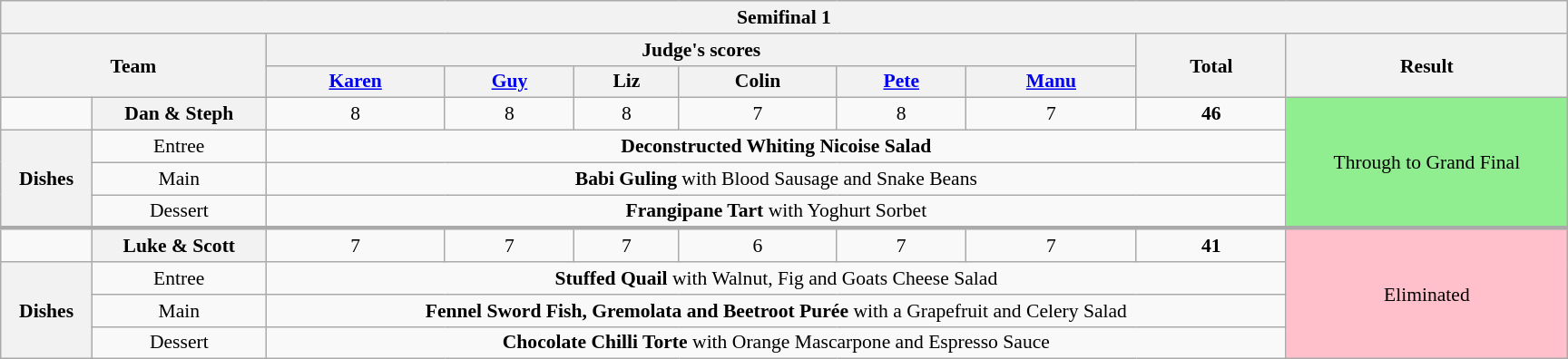<table class="wikitable plainrowheaders" style="margin:1em auto; text-align:center; font-size:90%; width:80em;">
<tr>
<th colspan="10" >Semifinal 1</th>
</tr>
<tr>
<th rowspan="2" colspan="2">Team</th>
<th colspan="6">Judge's scores</th>
<th rowspan="2">Total<br></th>
<th rowspan="2">Result</th>
</tr>
<tr>
<th><a href='#'>Karen</a></th>
<th><a href='#'>Guy</a></th>
<th>Liz</th>
<th>Colin</th>
<th><a href='#'>Pete</a></th>
<th><a href='#'>Manu</a></th>
</tr>
<tr>
<td></td>
<th>Dan & Steph</th>
<td>8</td>
<td>8</td>
<td>8</td>
<td>7</td>
<td>8</td>
<td>7</td>
<td><strong>46</strong></td>
<td rowspan="4" style="background:lightgreen">Through to Grand Final</td>
</tr>
<tr>
<th rowspan="3">Dishes</th>
<td>Entree</td>
<td colspan="7"><strong>Deconstructed Whiting Nicoise Salad</strong></td>
</tr>
<tr>
<td>Main</td>
<td colspan="7"><strong>Babi Guling</strong> with Blood Sausage and Snake Beans</td>
</tr>
<tr>
<td>Dessert</td>
<td colspan="7"><strong>Frangipane Tart</strong> with Yoghurt Sorbet</td>
</tr>
<tr style="border-top:3px solid #aaa;">
<td></td>
<th>Luke & Scott</th>
<td>7</td>
<td>7</td>
<td>7</td>
<td>6</td>
<td>7</td>
<td>7</td>
<td><strong>41</strong></td>
<td rowspan="4" style="background:pink">Eliminated</td>
</tr>
<tr>
<th rowspan="3">Dishes</th>
<td>Entree</td>
<td colspan="7"><strong>Stuffed Quail</strong> with Walnut, Fig and Goats Cheese Salad</td>
</tr>
<tr>
<td>Main</td>
<td colspan="7"><strong>Fennel Sword Fish, Gremolata and Beetroot Purée</strong> with a Grapefruit and Celery Salad</td>
</tr>
<tr>
<td>Dessert</td>
<td colspan="7"><strong>Chocolate Chilli Torte</strong> with Orange Mascarpone and Espresso Sauce</td>
</tr>
</table>
